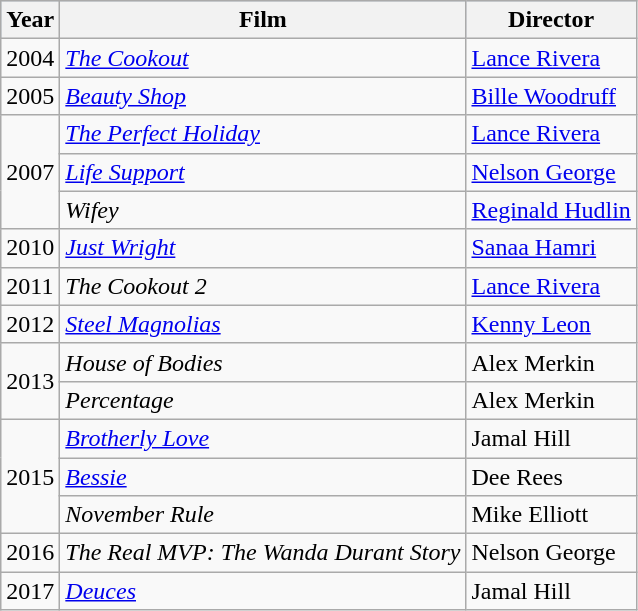<table class="wikitable">
<tr style="background:#b0c4de; text-align:center;">
<th>Year</th>
<th>Film</th>
<th>Director</th>
</tr>
<tr>
<td>2004</td>
<td><em><a href='#'>The Cookout</a></em></td>
<td><a href='#'>Lance Rivera</a></td>
</tr>
<tr>
<td>2005</td>
<td><em><a href='#'>Beauty Shop</a></em></td>
<td><a href='#'>Bille Woodruff</a></td>
</tr>
<tr>
<td rowspan=3>2007</td>
<td><em><a href='#'>The Perfect Holiday</a></em></td>
<td><a href='#'>Lance Rivera</a></td>
</tr>
<tr>
<td><em><a href='#'>Life Support</a></em></td>
<td><a href='#'>Nelson George</a></td>
</tr>
<tr>
<td><em>Wifey</em></td>
<td><a href='#'>Reginald Hudlin</a></td>
</tr>
<tr>
<td>2010</td>
<td><em><a href='#'>Just Wright</a></em></td>
<td><a href='#'>Sanaa Hamri</a></td>
</tr>
<tr>
<td>2011</td>
<td><em>The Cookout 2</em></td>
<td><a href='#'>Lance Rivera</a></td>
</tr>
<tr>
<td>2012</td>
<td><em><a href='#'>Steel Magnolias</a></em></td>
<td><a href='#'>Kenny Leon</a></td>
</tr>
<tr>
<td rowspan=2>2013</td>
<td><em>House of Bodies</em></td>
<td>Alex Merkin</td>
</tr>
<tr>
<td><em>Percentage</em></td>
<td>Alex Merkin</td>
</tr>
<tr>
<td rowspan=3>2015</td>
<td><em><a href='#'>Brotherly Love</a></em></td>
<td>Jamal Hill</td>
</tr>
<tr>
<td><em><a href='#'>Bessie</a></em></td>
<td>Dee Rees</td>
</tr>
<tr>
<td><em>November Rule</em></td>
<td>Mike Elliott</td>
</tr>
<tr>
<td>2016</td>
<td><em>The Real MVP: The Wanda Durant Story</em></td>
<td>Nelson George</td>
</tr>
<tr>
<td>2017</td>
<td><em><a href='#'>Deuces</a></em></td>
<td>Jamal Hill</td>
</tr>
</table>
